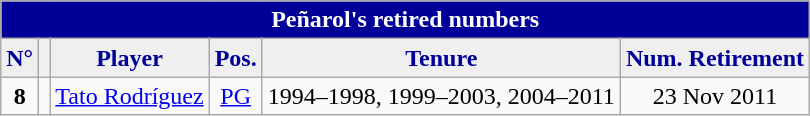<table class="wikitable sortable" style="text-align:center">
<tr>
<td colspan="6" style= "background: #000099; color: #ffffff"><strong>Peñarol's retired numbers</strong></td>
</tr>
<tr>
<th style="background: #efefef; color: #000099">N°</th>
<th style="background: #efefef; color: #000099"></th>
<th style="background: #efefef; color: #000099">Player</th>
<th style="background: #efefef; color: #000099">Pos.</th>
<th style="background: #efefef; color: #000099">Tenure</th>
<th style="background: #efefef; color: #000099">Num. Retirement</th>
</tr>
<tr>
<td><strong>8</strong></td>
<td></td>
<td><a href='#'>Tato Rodríguez</a></td>
<td><a href='#'>PG</a></td>
<td>1994–1998, 1999–2003, 2004–2011</td>
<td>23 Nov 2011 </td>
</tr>
</table>
